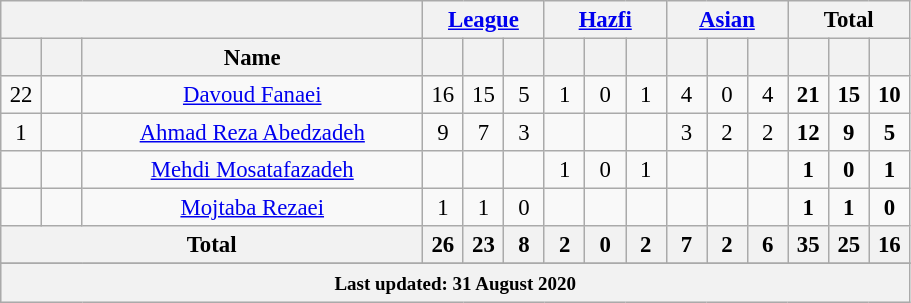<table class="wikitable sortable" style="text-align:center; font-size:95%;">
<tr>
<th colspan="3"></th>
<th colspan="3"><a href='#'>League</a></th>
<th colspan="3"><a href='#'>Hazfi</a></th>
<th colspan="3"><a href='#'>Asian</a></th>
<th colspan="3">Total</th>
</tr>
<tr>
<th width=20></th>
<th width=20></th>
<th width=220>Name</th>
<th width=20></th>
<th width=20></th>
<th width=20></th>
<th width=20></th>
<th width=20></th>
<th width=20></th>
<th width=20></th>
<th width=20></th>
<th width=20></th>
<th width=20></th>
<th width=20></th>
<th width=20></th>
</tr>
<tr>
<td>22</td>
<td></td>
<td><a href='#'>Davoud Fanaei</a></td>
<td>16</td>
<td>15</td>
<td>5</td>
<td>1</td>
<td>0</td>
<td>1</td>
<td>4</td>
<td>0</td>
<td>4</td>
<td><strong>21</strong></td>
<td><strong>15</strong></td>
<td><strong>10</strong></td>
</tr>
<tr>
<td>1</td>
<td></td>
<td><a href='#'>Ahmad Reza Abedzadeh</a></td>
<td>9</td>
<td>7</td>
<td>3</td>
<td></td>
<td></td>
<td></td>
<td>3</td>
<td>2</td>
<td>2</td>
<td><strong>12</strong></td>
<td><strong>9</strong></td>
<td><strong>5</strong></td>
</tr>
<tr>
<td></td>
<td></td>
<td><a href='#'>Mehdi Mosatafazadeh</a></td>
<td></td>
<td></td>
<td></td>
<td>1</td>
<td>0</td>
<td>1</td>
<td></td>
<td></td>
<td></td>
<td><strong>1</strong></td>
<td><strong>0</strong></td>
<td><strong>1</strong></td>
</tr>
<tr>
<td></td>
<td></td>
<td><a href='#'>Mojtaba Rezaei</a></td>
<td>1</td>
<td>1</td>
<td>0</td>
<td></td>
<td></td>
<td></td>
<td></td>
<td></td>
<td></td>
<td><strong>1</strong></td>
<td><strong>1</strong></td>
<td><strong>0</strong></td>
</tr>
<tr>
<th colspan="3">Total</th>
<th>26</th>
<th>23</th>
<th>8</th>
<th>2</th>
<th>0</th>
<th>2</th>
<th>7</th>
<th>2</th>
<th>6</th>
<th>35</th>
<th>25</th>
<th>16</th>
</tr>
<tr>
</tr>
<tr align=left style="background:#DCDCDC">
<th colspan="19"><small>Last updated: 31 August 2020</small></th>
</tr>
</table>
